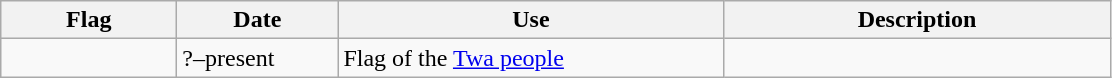<table class="wikitable">
<tr>
<th style="width:110px;">Flag</th>
<th style="width:100px;">Date</th>
<th style="width:250px;">Use</th>
<th style="width:250px;">Description</th>
</tr>
<tr>
<td></td>
<td>?–present</td>
<td>Flag of the <a href='#'>Twa people</a></td>
<td></td>
</tr>
</table>
